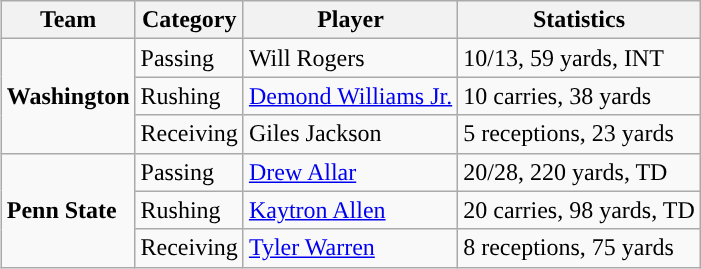<table class="wikitable" style="float: right;">
<tr>
<th>Team</th>
<th>Category</th>
<th>Player</th>
<th>Statistics</th>
</tr>
<tr>
<td rowspan=3><strong>Washington</strong></td>
<td>Passing</td>
<td>Will Rogers</td>
<td>10/13, 59 yards, INT</td>
</tr>
<tr>
<td>Rushing</td>
<td><a href='#'>Demond Williams Jr.</a></td>
<td>10 carries, 38 yards</td>
</tr>
<tr>
<td>Receiving</td>
<td>Giles Jackson</td>
<td>5 receptions, 23 yards</td>
</tr>
<tr>
<td rowspan=3><strong>Penn State</strong></td>
<td>Passing</td>
<td><a href='#'>Drew Allar</a></td>
<td>20/28, 220 yards, TD</td>
</tr>
<tr>
<td>Rushing</td>
<td><a href='#'>Kaytron Allen</a></td>
<td>20 carries, 98 yards, TD</td>
</tr>
<tr>
<td>Receiving</td>
<td><a href='#'>Tyler Warren</a></td>
<td>8 receptions, 75 yards</td>
</tr>
</table>
